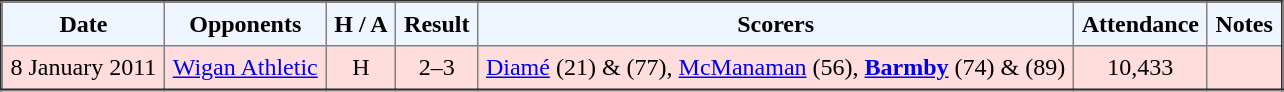<table border="2" cellpadding="5" style="border-collapse:collapse; text-align:center;">
<tr bgcolor="#f0f6ff">
<th>Date</th>
<th>Opponents</th>
<th>H / A</th>
<th>Result</th>
<th>Scorers</th>
<th>Attendance</th>
<th>Notes</th>
</tr>
<tr bgcolor=#ffdddd>
<td>8 January 2011</td>
<td><a href='#'>Wigan Athletic</a></td>
<td>H</td>
<td>2–3</td>
<td><a href='#'>Diamé</a> (21) & (77), <a href='#'>McManaman</a> (56), <strong><a href='#'>Barmby</a></strong> (74) & (89)</td>
<td>10,433</td>
<td></td>
</tr>
</table>
